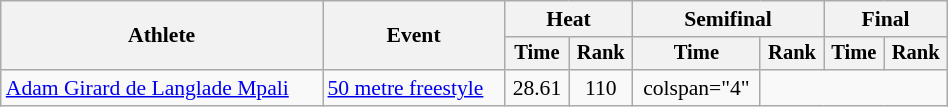<table class="wikitable" style="text-align:center; font-size:90%; width:50%;">
<tr>
<th rowspan="2">Athlete</th>
<th rowspan="2">Event</th>
<th colspan="2">Heat</th>
<th colspan="2">Semifinal</th>
<th colspan="2">Final</th>
</tr>
<tr style="font-size:95%">
<th>Time</th>
<th>Rank</th>
<th>Time</th>
<th>Rank</th>
<th>Time</th>
<th>Rank</th>
</tr>
<tr align=center>
<td align=left><a href='#'>Adam Girard de Langlade Mpali</a></td>
<td align=left><a href='#'>50 metre freestyle</a></td>
<td>28.61</td>
<td>110</td>
<td>colspan="4"  </td>
</tr>
</table>
